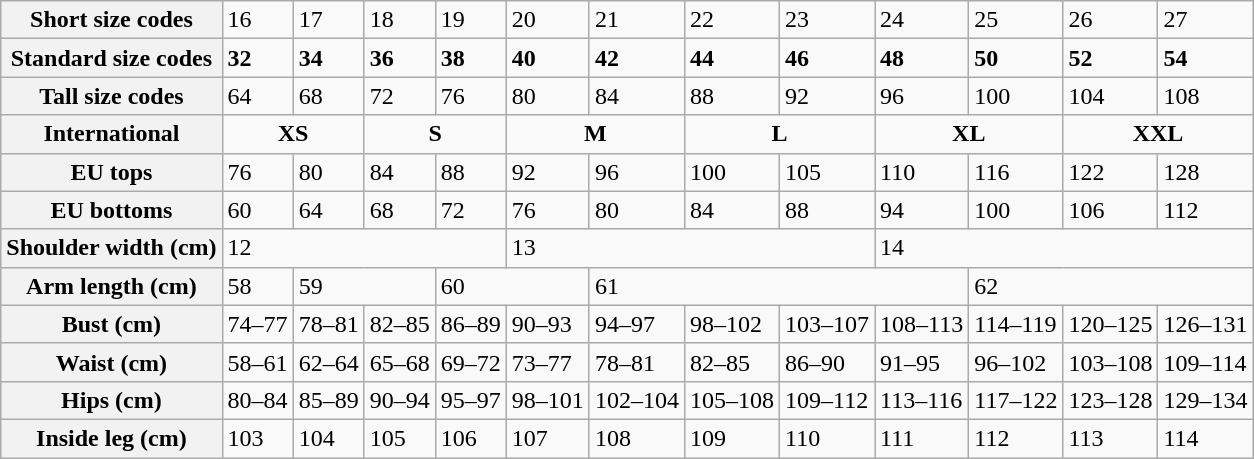<table class="wikitable collapsible">
<tr>
<th>Short size codes</th>
<td>16</td>
<td>17</td>
<td>18</td>
<td>19</td>
<td>20</td>
<td>21</td>
<td>22</td>
<td>23</td>
<td>24</td>
<td>25</td>
<td>26</td>
<td>27</td>
</tr>
<tr>
<th>Standard size codes</th>
<td><strong>32</strong></td>
<td><strong>34</strong></td>
<td><strong>36</strong></td>
<td><strong>38</strong></td>
<td><strong>40</strong></td>
<td><strong>42</strong></td>
<td><strong>44</strong></td>
<td><strong>46</strong></td>
<td><strong>48</strong></td>
<td><strong>50</strong></td>
<td><strong>52</strong></td>
<td><strong>54</strong></td>
</tr>
<tr>
<th>Tall size codes</th>
<td>64</td>
<td>68</td>
<td>72</td>
<td>76</td>
<td>80</td>
<td>84</td>
<td>88</td>
<td>92</td>
<td>96</td>
<td>100</td>
<td>104</td>
<td>108</td>
</tr>
<tr>
<th>International</th>
<td colspan="2" align="center"><strong>XS</strong></td>
<td colspan="2" align="center"><strong>S</strong></td>
<td colspan="2" align="center"><strong>M</strong></td>
<td colspan="2" align="center"><strong>L</strong></td>
<td colspan="2" align="center"><strong>XL</strong></td>
<td colspan="2" align="center"><strong>XXL</strong></td>
</tr>
<tr>
<th>EU tops</th>
<td>76</td>
<td>80</td>
<td>84</td>
<td>88</td>
<td>92</td>
<td>96</td>
<td>100</td>
<td>105</td>
<td>110</td>
<td>116</td>
<td>122</td>
<td>128</td>
</tr>
<tr>
<th>EU bottoms</th>
<td>60</td>
<td>64</td>
<td>68</td>
<td>72</td>
<td>76</td>
<td>80</td>
<td>84</td>
<td>88</td>
<td>94</td>
<td>100</td>
<td>106</td>
<td>112</td>
</tr>
<tr>
<th>Shoulder width (cm)</th>
<td colspan=4>12</td>
<td colspan=4>13</td>
<td colspan=4>14</td>
</tr>
<tr>
<th>Arm length (cm)</th>
<td>58</td>
<td colspan=2>59</td>
<td colspan=2>60</td>
<td colspan=4>61</td>
<td colspan=3>62</td>
</tr>
<tr>
<th>Bust (cm)</th>
<td>74–77</td>
<td>78–81</td>
<td>82–85</td>
<td>86–89</td>
<td>90–93</td>
<td>94–97</td>
<td>98–102</td>
<td>103–107</td>
<td>108–113</td>
<td>114–119</td>
<td>120–125</td>
<td>126–131</td>
</tr>
<tr>
<th>Waist (cm)</th>
<td>58–61</td>
<td>62–64</td>
<td>65–68</td>
<td>69–72</td>
<td>73–77</td>
<td>78–81</td>
<td>82–85</td>
<td>86–90</td>
<td>91–95</td>
<td>96–102</td>
<td>103–108</td>
<td>109–114</td>
</tr>
<tr>
<th>Hips (cm)</th>
<td>80–84</td>
<td>85–89</td>
<td>90–94</td>
<td>95–97</td>
<td>98–101</td>
<td>102–104</td>
<td>105–108</td>
<td>109–112</td>
<td>113–116</td>
<td>117–122</td>
<td>123–128</td>
<td>129–134</td>
</tr>
<tr>
<th>Inside leg (cm)</th>
<td>103</td>
<td>104</td>
<td>105</td>
<td>106</td>
<td>107</td>
<td>108</td>
<td>109</td>
<td>110</td>
<td>111</td>
<td>112</td>
<td>113</td>
<td>114</td>
</tr>
</table>
